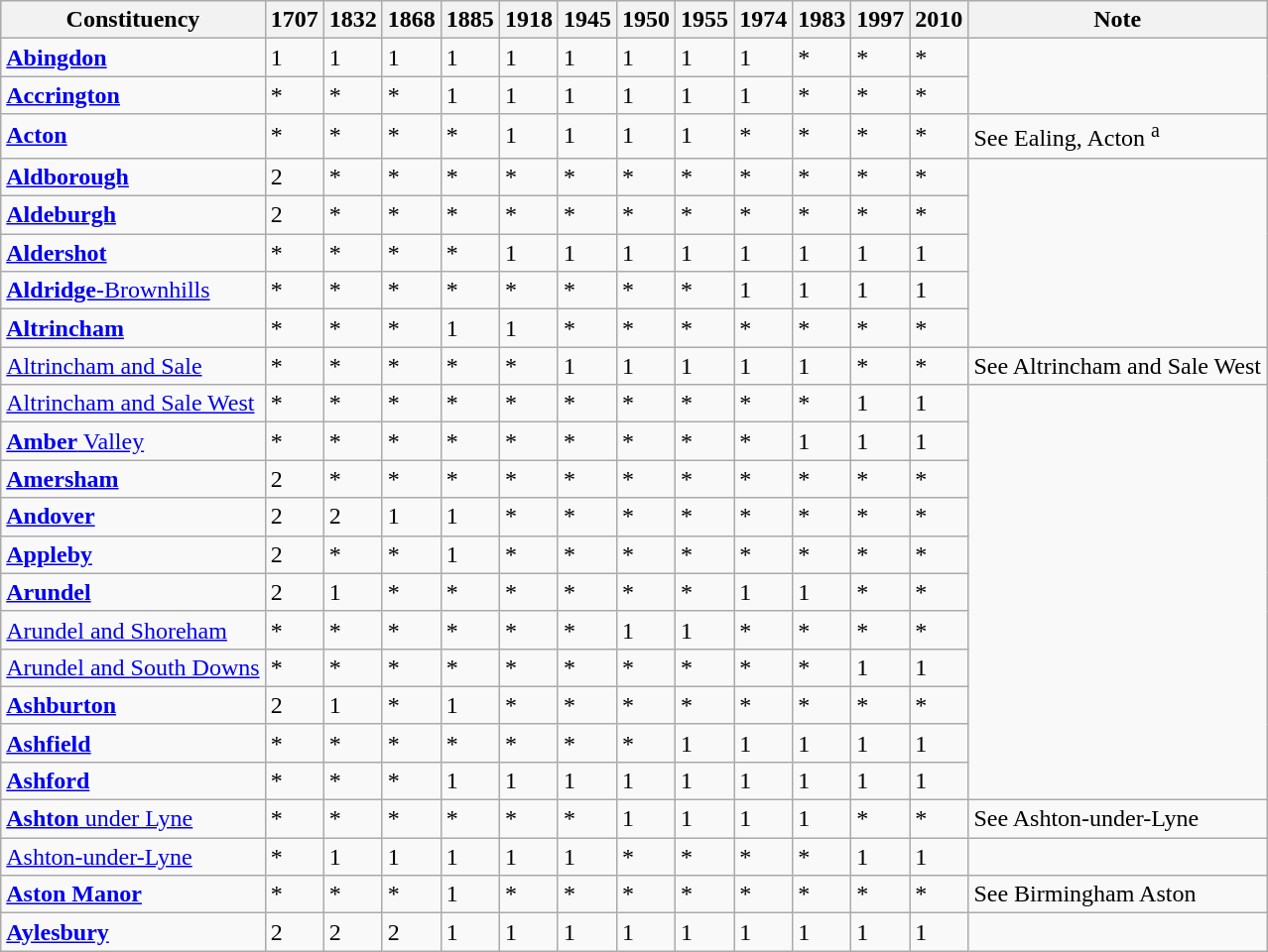<table class="wikitable">
<tr>
<th>Constituency</th>
<th>1707</th>
<th>1832</th>
<th>1868</th>
<th>1885</th>
<th>1918</th>
<th>1945</th>
<th>1950</th>
<th>1955</th>
<th>1974</th>
<th>1983</th>
<th>1997</th>
<th>2010</th>
<th>Note</th>
</tr>
<tr>
<td><strong><a href='#'>Abingdon</a></strong></td>
<td>1</td>
<td>1</td>
<td>1</td>
<td>1</td>
<td>1</td>
<td>1</td>
<td>1</td>
<td>1</td>
<td>1</td>
<td>*</td>
<td>*</td>
<td>*</td>
</tr>
<tr>
<td><strong><a href='#'>Accrington</a></strong></td>
<td>*</td>
<td>*</td>
<td>*</td>
<td>1</td>
<td>1</td>
<td>1</td>
<td>1</td>
<td>1</td>
<td>1</td>
<td>*</td>
<td>*</td>
<td>*</td>
</tr>
<tr>
<td><strong><a href='#'>Acton</a></strong></td>
<td>*</td>
<td>*</td>
<td>*</td>
<td>*</td>
<td>1</td>
<td>1</td>
<td>1</td>
<td>1</td>
<td>*</td>
<td>*</td>
<td>*</td>
<td>*</td>
<td>See Ealing, Acton <sup>a</sup></td>
</tr>
<tr>
<td><strong><a href='#'>Aldborough</a></strong></td>
<td>2</td>
<td>*</td>
<td>*</td>
<td>*</td>
<td>*</td>
<td>*</td>
<td>*</td>
<td>*</td>
<td>*</td>
<td>*</td>
<td>*</td>
<td>*</td>
</tr>
<tr>
<td><strong><a href='#'>Aldeburgh</a></strong></td>
<td>2</td>
<td>*</td>
<td>*</td>
<td>*</td>
<td>*</td>
<td>*</td>
<td>*</td>
<td>*</td>
<td>*</td>
<td>*</td>
<td>*</td>
<td>*</td>
</tr>
<tr>
<td><strong><a href='#'>Aldershot</a></strong></td>
<td>*</td>
<td>*</td>
<td>*</td>
<td>*</td>
<td>1</td>
<td>1</td>
<td>1</td>
<td>1</td>
<td>1</td>
<td>1</td>
<td>1</td>
<td>1</td>
</tr>
<tr>
<td><a href='#'><strong>Aldridge</strong>-Brownhills</a></td>
<td>*</td>
<td>*</td>
<td>*</td>
<td>*</td>
<td>*</td>
<td>*</td>
<td>*</td>
<td>*</td>
<td>1</td>
<td>1</td>
<td>1</td>
<td>1</td>
</tr>
<tr>
<td><strong><a href='#'>Altrincham</a></strong></td>
<td>*</td>
<td>*</td>
<td>*</td>
<td>1</td>
<td>1</td>
<td>*</td>
<td>*</td>
<td>*</td>
<td>*</td>
<td>*</td>
<td>*</td>
<td>*</td>
</tr>
<tr>
<td><a href='#'>Altrincham and Sale</a></td>
<td>*</td>
<td>*</td>
<td>*</td>
<td>*</td>
<td>*</td>
<td>1</td>
<td>1</td>
<td>1</td>
<td>1</td>
<td>1</td>
<td>*</td>
<td>*</td>
<td>See Altrincham and Sale West</td>
</tr>
<tr>
<td><a href='#'>Altrincham and Sale West</a></td>
<td>*</td>
<td>*</td>
<td>*</td>
<td>*</td>
<td>*</td>
<td>*</td>
<td>*</td>
<td>*</td>
<td>*</td>
<td>*</td>
<td>1</td>
<td>1</td>
</tr>
<tr>
<td><a href='#'><strong>Amber</strong> Valley</a></td>
<td>*</td>
<td>*</td>
<td>*</td>
<td>*</td>
<td>*</td>
<td>*</td>
<td>*</td>
<td>*</td>
<td>*</td>
<td>1</td>
<td>1</td>
<td>1</td>
</tr>
<tr>
<td><strong><a href='#'>Amersham</a></strong></td>
<td>2</td>
<td>*</td>
<td>*</td>
<td>*</td>
<td>*</td>
<td>*</td>
<td>*</td>
<td>*</td>
<td>*</td>
<td>*</td>
<td>*</td>
<td>*</td>
</tr>
<tr>
<td><strong><a href='#'>Andover</a></strong></td>
<td>2</td>
<td>2</td>
<td>1</td>
<td>1</td>
<td>*</td>
<td>*</td>
<td>*</td>
<td>*</td>
<td>*</td>
<td>*</td>
<td>*</td>
<td>*</td>
</tr>
<tr>
<td><strong><a href='#'>Appleby</a></strong></td>
<td>2</td>
<td>*</td>
<td>*</td>
<td>1</td>
<td>*</td>
<td>*</td>
<td>*</td>
<td>*</td>
<td>*</td>
<td>*</td>
<td>*</td>
<td>*</td>
</tr>
<tr>
<td><strong><a href='#'>Arundel</a></strong></td>
<td>2</td>
<td>1</td>
<td>*</td>
<td>*</td>
<td>*</td>
<td>*</td>
<td>*</td>
<td>*</td>
<td>1</td>
<td>1</td>
<td>*</td>
<td>*</td>
</tr>
<tr>
<td><a href='#'>Arundel and Shoreham</a></td>
<td>*</td>
<td>*</td>
<td>*</td>
<td>*</td>
<td>*</td>
<td>*</td>
<td>1</td>
<td>1</td>
<td>*</td>
<td>*</td>
<td>*</td>
<td>*</td>
</tr>
<tr>
<td><a href='#'>Arundel and South Downs</a></td>
<td>*</td>
<td>*</td>
<td>*</td>
<td>*</td>
<td>*</td>
<td>*</td>
<td>*</td>
<td>*</td>
<td>*</td>
<td>*</td>
<td>1</td>
<td>1</td>
</tr>
<tr>
<td><strong><a href='#'>Ashburton</a></strong></td>
<td>2</td>
<td>1</td>
<td>*</td>
<td>1</td>
<td>*</td>
<td>*</td>
<td>*</td>
<td>*</td>
<td>*</td>
<td>*</td>
<td>*</td>
<td>*</td>
</tr>
<tr>
<td><strong><a href='#'>Ashfield</a></strong></td>
<td>*</td>
<td>*</td>
<td>*</td>
<td>*</td>
<td>*</td>
<td>*</td>
<td>*</td>
<td>1</td>
<td>1</td>
<td>1</td>
<td>1</td>
<td>1</td>
</tr>
<tr>
<td><strong><a href='#'>Ashford</a></strong></td>
<td>*</td>
<td>*</td>
<td>*</td>
<td>1</td>
<td>1</td>
<td>1</td>
<td>1</td>
<td>1</td>
<td>1</td>
<td>1</td>
<td>1</td>
<td>1</td>
</tr>
<tr>
<td><a href='#'><strong>Ashton</strong> under Lyne</a></td>
<td>*</td>
<td>*</td>
<td>*</td>
<td>*</td>
<td>*</td>
<td>*</td>
<td>1</td>
<td>1</td>
<td>1</td>
<td>1</td>
<td>*</td>
<td>*</td>
<td>See Ashton-under-Lyne</td>
</tr>
<tr>
<td><a href='#'>Ashton-under-Lyne</a></td>
<td>*</td>
<td>1</td>
<td>1</td>
<td>1</td>
<td>1</td>
<td>1</td>
<td>*</td>
<td>*</td>
<td>*</td>
<td>*</td>
<td>1</td>
<td>1</td>
</tr>
<tr>
<td><strong><a href='#'>Aston Manor</a></strong></td>
<td>*</td>
<td>*</td>
<td>*</td>
<td>1</td>
<td>*</td>
<td>*</td>
<td>*</td>
<td>*</td>
<td>*</td>
<td>*</td>
<td>*</td>
<td>*</td>
<td>See Birmingham Aston</td>
</tr>
<tr>
<td><strong><a href='#'>Aylesbury</a></strong></td>
<td>2</td>
<td>2</td>
<td>2</td>
<td>1</td>
<td>1</td>
<td>1</td>
<td>1</td>
<td>1</td>
<td>1</td>
<td>1</td>
<td>1</td>
<td>1</td>
</tr>
</table>
